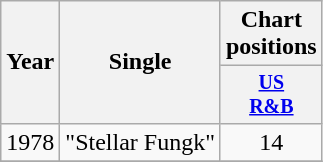<table class="wikitable" style="text-align:center;">
<tr>
<th rowspan="2">Year</th>
<th rowspan="2">Single</th>
<th colspan="3">Chart positions</th>
</tr>
<tr style="font-size:smaller;">
<th width="40"><a href='#'>US<br>R&B</a></th>
</tr>
<tr>
<td rowspan="1">1978</td>
<td align="left">"Stellar Fungk"</td>
<td>14</td>
</tr>
<tr>
</tr>
</table>
